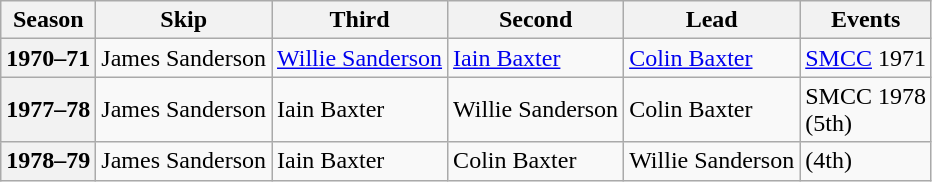<table class="wikitable">
<tr>
<th scope="col">Season</th>
<th scope="col">Skip</th>
<th scope="col">Third</th>
<th scope="col">Second</th>
<th scope="col">Lead</th>
<th scope="col">Events</th>
</tr>
<tr>
<th scope="row">1970–71</th>
<td>James Sanderson</td>
<td><a href='#'>Willie Sanderson</a></td>
<td><a href='#'>Iain Baxter</a></td>
<td><a href='#'>Colin Baxter</a></td>
<td><a href='#'>SMCC</a> 1971 <br> </td>
</tr>
<tr>
<th scope="row">1977–78</th>
<td>James Sanderson</td>
<td>Iain Baxter</td>
<td>Willie Sanderson</td>
<td>Colin Baxter</td>
<td>SMCC 1978 <br> (5th)</td>
</tr>
<tr>
<th scope="row">1978–79</th>
<td>James Sanderson</td>
<td>Iain Baxter</td>
<td>Colin Baxter</td>
<td>Willie Sanderson</td>
<td> (4th)</td>
</tr>
</table>
